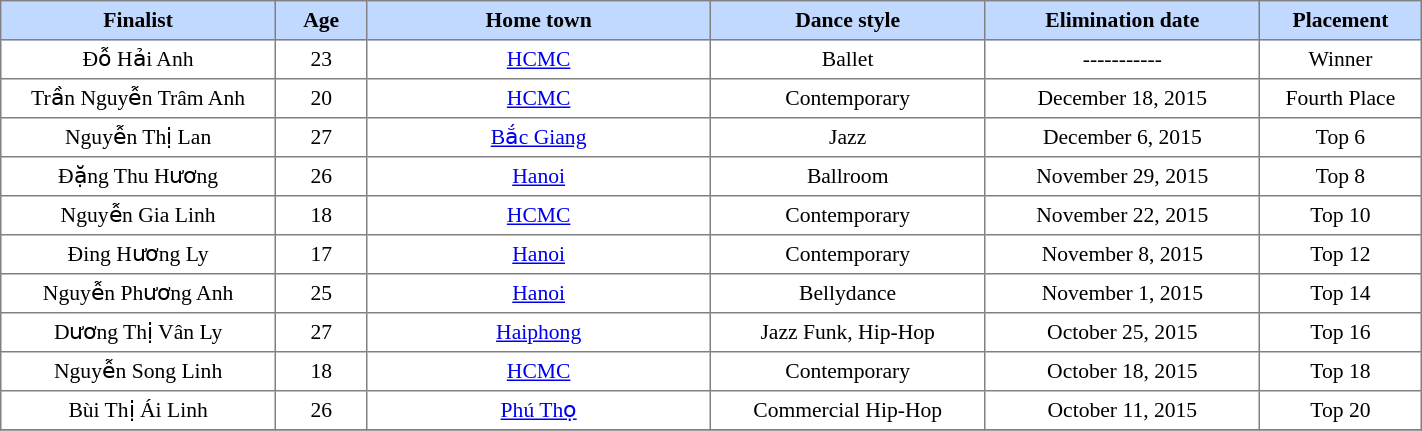<table border="1" cellpadding="4" cellspacing="0" style="text-align:center; font-size:90%; border-collapse:collapse; width:75%;">
<tr style="background:#C1D8FF;">
<th style="width:12%;">Finalist</th>
<th style="width:4%; text-align:center;">Age</th>
<th style="width:15%;">Home town</th>
<th style="width:12%;">Dance style</th>
<th style="width:12%;">Elimination date</th>
<th style="width:6%;">Placement</th>
</tr>
<tr>
<td>Đỗ Hải Anh</td>
<td>23</td>
<td><a href='#'>HCMC</a></td>
<td>Ballet</td>
<td>-----------</td>
<td>Winner</td>
</tr>
<tr>
<td>Trần Nguyễn Trâm Anh</td>
<td>20</td>
<td><a href='#'>HCMC</a></td>
<td>Contemporary</td>
<td>December 18, 2015</td>
<td>Fourth Place</td>
</tr>
<tr>
<td>Nguyễn Thị Lan</td>
<td>27</td>
<td><a href='#'>Bắc Giang</a></td>
<td>Jazz</td>
<td>December 6, 2015</td>
<td>Top 6</td>
</tr>
<tr>
<td>Đặng Thu Hương</td>
<td>26</td>
<td><a href='#'>Hanoi</a></td>
<td>Ballroom</td>
<td>November 29, 2015</td>
<td>Top 8</td>
</tr>
<tr>
<td>Nguyễn Gia Linh</td>
<td>18</td>
<td><a href='#'>HCMC</a></td>
<td>Contemporary</td>
<td>November 22, 2015</td>
<td>Top 10</td>
</tr>
<tr>
<td>Đing Hương Ly</td>
<td>17</td>
<td><a href='#'>Hanoi</a></td>
<td>Contemporary</td>
<td>November 8, 2015</td>
<td>Top 12</td>
</tr>
<tr>
<td>Nguyễn Phương Anh</td>
<td>25</td>
<td><a href='#'>Hanoi</a></td>
<td>Bellydance</td>
<td>November 1, 2015</td>
<td>Top 14</td>
</tr>
<tr>
<td>Dương Thị Vân Ly</td>
<td>27</td>
<td><a href='#'>Haiphong</a></td>
<td>Jazz Funk, Hip-Hop</td>
<td>October 25, 2015</td>
<td>Top 16</td>
</tr>
<tr>
<td>Nguyễn Song Linh</td>
<td>18</td>
<td><a href='#'>HCMC</a></td>
<td>Contemporary</td>
<td>October 18, 2015</td>
<td>Top 18</td>
</tr>
<tr>
<td>Bùi Thị Ái Linh</td>
<td>26</td>
<td><a href='#'>Phú Thọ</a></td>
<td>Commercial Hip-Hop</td>
<td>October 11, 2015</td>
<td>Top 20</td>
</tr>
<tr>
</tr>
</table>
